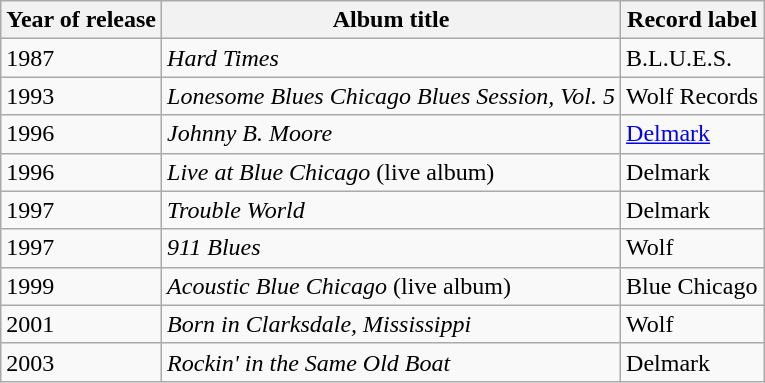<table class="wikitable sortable">
<tr>
<th>Year of release</th>
<th>Album title</th>
<th>Record label</th>
</tr>
<tr>
<td>1987</td>
<td><em>Hard Times</em></td>
<td>B.L.U.E.S.</td>
</tr>
<tr>
<td>1993</td>
<td><em>Lonesome Blues Chicago Blues Session, Vol. 5</em></td>
<td>Wolf Records</td>
</tr>
<tr>
<td>1996</td>
<td><em>Johnny B. Moore</em></td>
<td><a href='#'>Delmark</a></td>
</tr>
<tr>
<td>1996</td>
<td><em>Live at Blue Chicago</em> (live album)</td>
<td>Delmark</td>
</tr>
<tr>
<td>1997</td>
<td><em>Trouble World</em></td>
<td>Delmark</td>
</tr>
<tr>
<td>1997</td>
<td><em>911 Blues</em></td>
<td>Wolf</td>
</tr>
<tr>
<td>1999</td>
<td><em>Acoustic Blue Chicago</em> (live album)</td>
<td>Blue Chicago</td>
</tr>
<tr>
<td>2001</td>
<td><em>Born in Clarksdale, Mississippi</em></td>
<td>Wolf</td>
</tr>
<tr>
<td>2003</td>
<td><em>Rockin' in the Same Old Boat</em></td>
<td>Delmark</td>
</tr>
</table>
